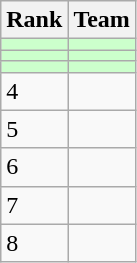<table class="wikitable">
<tr>
<th>Rank</th>
<th>Team</th>
</tr>
<tr bgcolor="#ccffcc">
<td></td>
<td></td>
</tr>
<tr bgcolor="#ccffcc">
<td></td>
<td></td>
</tr>
<tr bgcolor="#ccffcc">
<td></td>
<td></td>
</tr>
<tr>
<td>4</td>
<td></td>
</tr>
<tr>
<td>5</td>
<td></td>
</tr>
<tr>
<td>6</td>
<td></td>
</tr>
<tr>
<td>7</td>
<td></td>
</tr>
<tr>
<td>8</td>
<td></td>
</tr>
</table>
